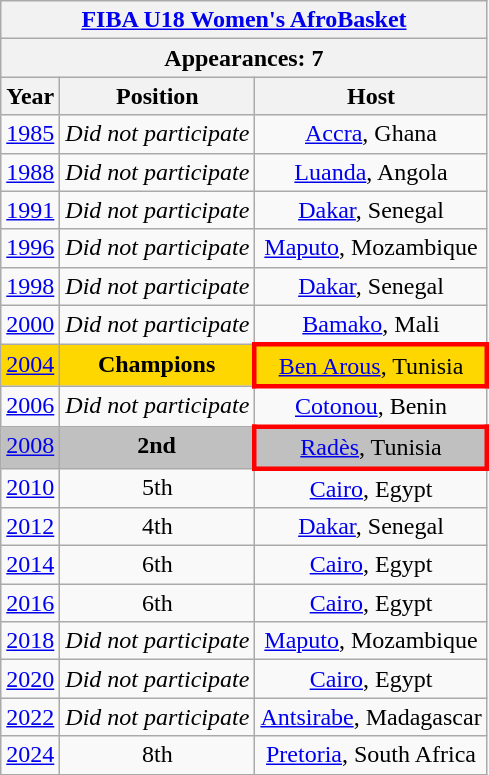<table class="wikitable" style="text-align: center">
<tr>
<th colspan=20><a href='#'>FIBA U18 Women's AfroBasket</a></th>
</tr>
<tr>
<th colspan=20>Appearances: 7</th>
</tr>
<tr>
<th>Year</th>
<th>Position</th>
<th>Host</th>
</tr>
<tr valign="top" bgcolor=>
<td> <a href='#'>1985</a></td>
<td><em>Did not participate</em></td>
<td><a href='#'>Accra</a>, Ghana</td>
</tr>
<tr valign="top" bgcolor=>
<td> <a href='#'>1988</a></td>
<td><em>Did not participate</em></td>
<td><a href='#'>Luanda</a>, Angola</td>
</tr>
<tr valign="top" bgcolor=>
<td> <a href='#'>1991</a></td>
<td><em>Did not participate</em></td>
<td><a href='#'>Dakar</a>, Senegal</td>
</tr>
<tr valign="top" bgcolor=>
<td> <a href='#'>1996</a></td>
<td><em>Did not participate</em></td>
<td><a href='#'>Maputo</a>, Mozambique</td>
</tr>
<tr valign="top" bgcolor=>
<td> <a href='#'>1998</a></td>
<td><em>Did not participate</em></td>
<td><a href='#'>Dakar</a>, Senegal</td>
</tr>
<tr valign="top" bgcolor=>
<td> <a href='#'>2000</a></td>
<td><em>Did not participate</em></td>
<td><a href='#'>Bamako</a>, Mali</td>
</tr>
<tr valign="top" bgcolor=gold>
<td> <a href='#'>2004</a></td>
<td><strong>Champions</strong> </td>
<td style="border: 3px solid red"><a href='#'>Ben Arous</a>, Tunisia</td>
</tr>
<tr valign="top" bgcolor=>
<td> <a href='#'>2006</a></td>
<td><em>Did not participate</em></td>
<td><a href='#'>Cotonou</a>, Benin</td>
</tr>
<tr valign="top" bgcolor=silver>
<td> <a href='#'>2008</a></td>
<td><strong>2nd</strong> </td>
<td style="border: 3px solid red"><a href='#'>Radès</a>, Tunisia</td>
</tr>
<tr valign="top" bgcolor=>
<td> <a href='#'>2010</a></td>
<td>5th</td>
<td><a href='#'>Cairo</a>, Egypt</td>
</tr>
<tr valign="top" bgcolor=>
<td> <a href='#'>2012</a></td>
<td>4th</td>
<td><a href='#'>Dakar</a>, Senegal</td>
</tr>
<tr valign="top" bgcolor=>
<td> <a href='#'>2014</a></td>
<td>6th</td>
<td><a href='#'>Cairo</a>, Egypt</td>
</tr>
<tr valign="top" bgcolor=>
<td> <a href='#'>2016</a></td>
<td>6th</td>
<td><a href='#'>Cairo</a>, Egypt</td>
</tr>
<tr valign="top" bgcolor=>
<td> <a href='#'>2018</a></td>
<td><em>Did not participate</em></td>
<td><a href='#'>Maputo</a>, Mozambique</td>
</tr>
<tr valign="top" bgcolor=>
<td> <a href='#'>2020</a></td>
<td><em>Did not participate</em></td>
<td><a href='#'>Cairo</a>, Egypt</td>
</tr>
<tr valign="top" bgcolor=>
<td> <a href='#'>2022</a></td>
<td><em>Did not participate</em></td>
<td><a href='#'>Antsirabe</a>, Madagascar</td>
</tr>
<tr valign="top" bgcolor=>
<td> <a href='#'>2024</a></td>
<td>8th</td>
<td><a href='#'>Pretoria</a>, South Africa</td>
</tr>
</table>
